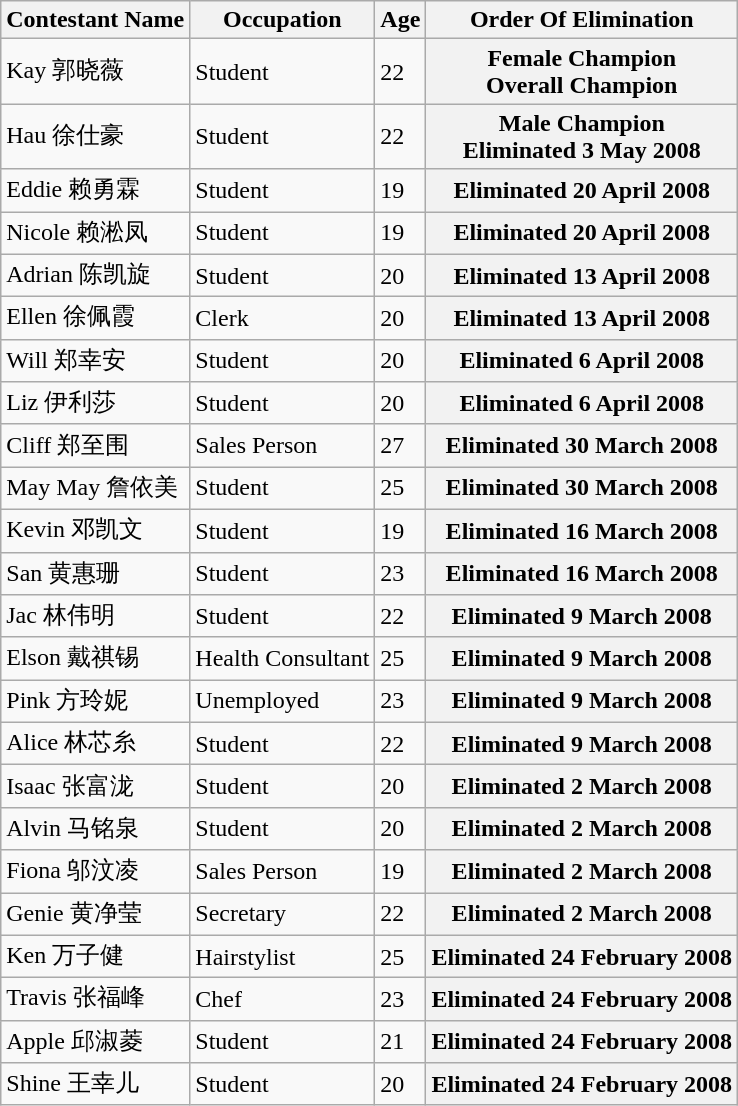<table class="wikitable">
<tr>
<th>Contestant Name</th>
<th>Occupation</th>
<th>Age</th>
<th>Order Of Elimination</th>
</tr>
<tr style="background-color:#F9F9F9">
<td>Kay 郭晓薇</td>
<td>Student</td>
<td>22</td>
<th style="text-align:center"><strong>Female Champion<br>Overall Champion</strong></th>
</tr>
<tr style="background-color:#F9F9F9">
<td>Hau 徐仕豪</td>
<td>Student</td>
<td>22</td>
<th style="text-align:center"><strong>Male Champion<br>Eliminated 3 May 2008</strong></th>
</tr>
<tr style="background-color:#F9F9F9">
<td>Eddie 赖勇霖</td>
<td>Student</td>
<td>19</td>
<th style="text-align:center"><strong>Eliminated 20 April 2008</strong></th>
</tr>
<tr style="background-color:#F9F9F9">
<td>Nicole 赖淞凤</td>
<td>Student</td>
<td>19</td>
<th style="text-align:center"><strong>Eliminated 20 April 2008</strong></th>
</tr>
<tr style="background-color:#F9F9F9">
<td>Adrian 陈凯旋</td>
<td>Student</td>
<td>20</td>
<th style="text-align:center"><strong>Eliminated 13 April 2008</strong></th>
</tr>
<tr style="background-color:#F9F9F9">
<td>Ellen 徐佩霞</td>
<td>Clerk</td>
<td>20</td>
<th style="text-align:center"><strong>Eliminated 13 April 2008</strong></th>
</tr>
<tr style="background-color:#F9F9F9">
<td>Will 郑幸安</td>
<td>Student</td>
<td>20</td>
<th style="text-align:center"><strong>Eliminated 6 April 2008</strong></th>
</tr>
<tr style="background-color:#F9F9F9">
<td>Liz 伊利莎</td>
<td>Student</td>
<td>20</td>
<th style="text-align:center"><strong>Eliminated 6 April 2008</strong></th>
</tr>
<tr style="background-color:#F9F9F9">
<td>Cliff 郑至围</td>
<td>Sales Person</td>
<td>27</td>
<th style="text-align:center"><strong>Eliminated 30 March 2008</strong></th>
</tr>
<tr style="background-color:#F9F9F9">
<td>May May 詹依美</td>
<td>Student</td>
<td>25</td>
<th style="text-align:center"><strong>Eliminated 30 March 2008</strong></th>
</tr>
<tr style="background-color:#F9F9F9">
<td>Kevin 邓凯文</td>
<td>Student</td>
<td>19</td>
<th style="text-align:center"><strong>Eliminated 16 March 2008</strong></th>
</tr>
<tr style="background-color:#F9F9F9">
<td>San 黄惠珊</td>
<td>Student</td>
<td>23</td>
<th style="text-align:center"><strong>Eliminated 16 March 2008</strong></th>
</tr>
<tr style="background-color:#F9F9F9">
<td>Jac 林伟明</td>
<td>Student</td>
<td>22</td>
<th style="text-align:center"><strong>Eliminated 9 March 2008</strong></th>
</tr>
<tr style="background-color:#F9F9F9">
<td>Elson 戴祺锡</td>
<td>Health Consultant</td>
<td>25</td>
<th style="text-align:center"><strong>Eliminated 9 March 2008</strong></th>
</tr>
<tr style="background-color:#F9F9F9">
<td>Pink 方玲妮</td>
<td>Unemployed</td>
<td>23</td>
<th style="text-align:center"><strong>Eliminated 9 March 2008</strong></th>
</tr>
<tr style="background-color:#F9F9F9">
<td>Alice 林芯糸</td>
<td>Student</td>
<td>22</td>
<th style="text-align:center"><strong>Eliminated 9 March 2008</strong></th>
</tr>
<tr style="background-color:#F9F9F9">
<td>Isaac 张富泷</td>
<td>Student</td>
<td>20</td>
<th style="text-align:center"><strong>Eliminated 2 March 2008</strong></th>
</tr>
<tr style="background-color:#F9F9F9">
<td>Alvin 马铭泉</td>
<td>Student</td>
<td>20</td>
<th style="text-align:center"><strong>Eliminated 2 March 2008</strong></th>
</tr>
<tr style="background-color:#F9F9F9">
<td>Fiona 邬汶凌</td>
<td>Sales Person</td>
<td>19</td>
<th style="text-align:center"><strong>Eliminated 2 March 2008</strong></th>
</tr>
<tr style="background-color:#F9F9F9">
<td>Genie 黄净莹</td>
<td>Secretary</td>
<td>22</td>
<th style="text-align:center"><strong>Eliminated 2 March 2008</strong></th>
</tr>
<tr style="background-color:#F9F9F9">
<td>Ken 万子健</td>
<td>Hairstylist</td>
<td>25</td>
<th style="text-align:center"><strong>Eliminated 24 February 2008</strong></th>
</tr>
<tr style="background-color:#F9F9F9">
<td>Travis 张福峰</td>
<td>Chef</td>
<td>23</td>
<th style="text-align:center"><strong>Eliminated 24 February 2008</strong></th>
</tr>
<tr style="background-color:#F9F9F9">
<td>Apple 邱淑菱</td>
<td>Student</td>
<td>21</td>
<th style="text-align:center"><strong>Eliminated 24 February 2008</strong></th>
</tr>
<tr style="background-color:#F9F9F9">
<td>Shine 王幸儿</td>
<td>Student</td>
<td>20</td>
<th style="text-align:center"><strong>Eliminated 24 February 2008</strong></th>
</tr>
</table>
